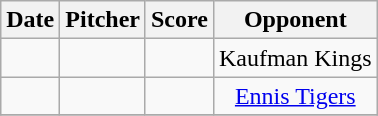<table class="wikitable sortable" style="text-align:center" border="1">
<tr>
<th>Date</th>
<th>Pitcher</th>
<th>Score</th>
<th>Opponent</th>
</tr>
<tr>
<td></td>
<td></td>
<td></td>
<td>Kaufman Kings</td>
</tr>
<tr>
<td></td>
<td></td>
<td></td>
<td><a href='#'>Ennis Tigers</a></td>
</tr>
<tr>
</tr>
</table>
